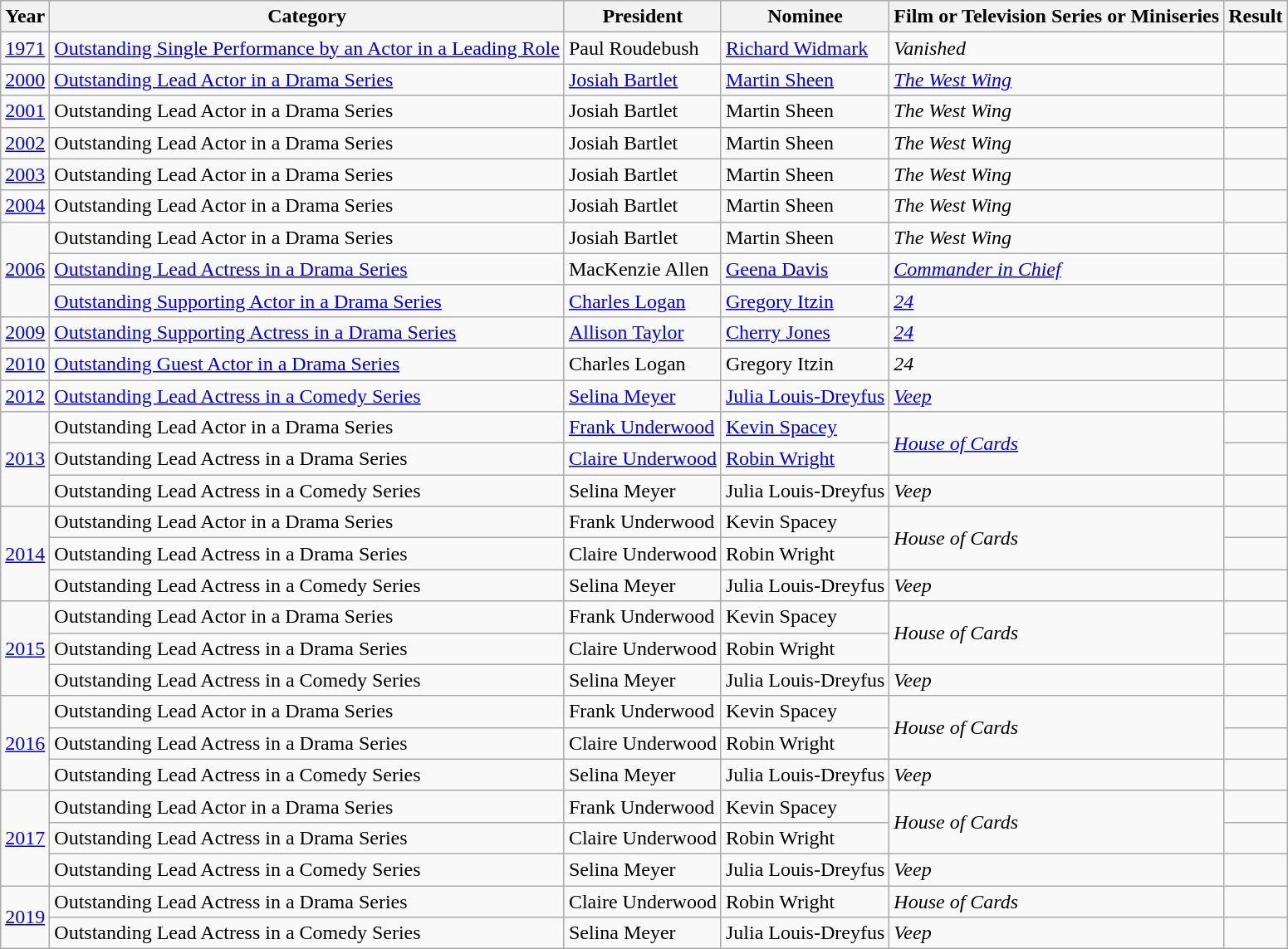<table class="wikitable sortable">
<tr>
<th>Year</th>
<th>Category</th>
<th>President</th>
<th>Nominee</th>
<th>Film or Television Series or Miniseries</th>
<th>Result</th>
</tr>
<tr>
<td><a href='#'>1971</a></td>
<td><a href='#'>Outstanding Single Performance by an Actor in a Leading Role</a></td>
<td>Paul Roudebush</td>
<td><a href='#'>Richard Widmark</a></td>
<td><em>Vanished</em></td>
<td></td>
</tr>
<tr>
<td><a href='#'>2000</a></td>
<td><a href='#'>Outstanding Lead Actor in a Drama Series</a></td>
<td><a href='#'>Josiah Bartlet</a></td>
<td><a href='#'>Martin Sheen</a></td>
<td><em><a href='#'>The West Wing</a></em></td>
<td></td>
</tr>
<tr>
<td><a href='#'>2001</a></td>
<td>Outstanding Lead Actor in a Drama Series</td>
<td>Josiah Bartlet</td>
<td>Martin Sheen</td>
<td><em>The West Wing</em></td>
<td></td>
</tr>
<tr>
<td><a href='#'>2002</a></td>
<td>Outstanding Lead Actor in a Drama Series</td>
<td>Josiah Bartlet</td>
<td>Martin Sheen</td>
<td><em>The West Wing</em></td>
<td></td>
</tr>
<tr>
<td><a href='#'>2003</a></td>
<td>Outstanding Lead Actor in a Drama Series</td>
<td>Josiah Bartlet</td>
<td>Martin Sheen</td>
<td><em>The West Wing</em></td>
<td></td>
</tr>
<tr>
<td><a href='#'>2004</a></td>
<td>Outstanding Lead Actor in a Drama Series</td>
<td>Josiah Bartlet</td>
<td>Martin Sheen</td>
<td><em>The West Wing</em></td>
<td></td>
</tr>
<tr>
<td rowspan=3><a href='#'>2006</a></td>
<td>Outstanding Lead Actor in a Drama Series</td>
<td>Josiah Bartlet</td>
<td>Martin Sheen</td>
<td><em>The West Wing</em></td>
<td></td>
</tr>
<tr>
<td><a href='#'>Outstanding Lead Actress in a Drama Series</a></td>
<td>MacKenzie Allen</td>
<td><a href='#'>Geena Davis</a></td>
<td><em><a href='#'>Commander in Chief</a></em></td>
<td></td>
</tr>
<tr>
<td><a href='#'>Outstanding Supporting Actor in a Drama Series</a></td>
<td><a href='#'>Charles Logan</a></td>
<td><a href='#'>Gregory Itzin</a></td>
<td><em><a href='#'>24</a></em></td>
<td></td>
</tr>
<tr>
<td><a href='#'>2009</a></td>
<td><a href='#'>Outstanding Supporting Actress in a Drama Series</a></td>
<td><a href='#'>Allison Taylor</a></td>
<td><a href='#'>Cherry Jones</a></td>
<td><em><a href='#'>24</a></em></td>
<td></td>
</tr>
<tr>
<td><a href='#'>2010</a></td>
<td><a href='#'>Outstanding Guest Actor in a Drama Series</a></td>
<td>Charles Logan</td>
<td>Gregory Itzin</td>
<td><em>24</em></td>
<td></td>
</tr>
<tr>
<td><a href='#'>2012</a></td>
<td><a href='#'>Outstanding Lead Actress in a Comedy Series</a></td>
<td><a href='#'>Selina Meyer</a></td>
<td><a href='#'>Julia Louis-Dreyfus</a></td>
<td><em><a href='#'>Veep</a></em></td>
<td></td>
</tr>
<tr>
<td rowspan=3><a href='#'>2013</a></td>
<td>Outstanding Lead Actor in a Drama Series</td>
<td><a href='#'>Frank Underwood</a></td>
<td><a href='#'>Kevin Spacey</a></td>
<td rowspan=2><em><a href='#'>House of Cards</a></em></td>
<td></td>
</tr>
<tr>
<td>Outstanding Lead Actress in a Drama Series</td>
<td><a href='#'>Claire Underwood</a></td>
<td><a href='#'>Robin Wright</a></td>
<td></td>
</tr>
<tr>
<td>Outstanding Lead Actress in a Comedy Series</td>
<td>Selina Meyer</td>
<td>Julia Louis-Dreyfus</td>
<td><em>Veep</em></td>
<td></td>
</tr>
<tr>
<td rowspan=3><a href='#'>2014</a></td>
<td>Outstanding Lead Actor in a Drama Series</td>
<td>Frank Underwood</td>
<td>Kevin Spacey</td>
<td rowspan=2><em>House of Cards</em></td>
<td></td>
</tr>
<tr>
<td>Outstanding Lead Actress in a Drama Series</td>
<td>Claire Underwood</td>
<td>Robin Wright</td>
<td></td>
</tr>
<tr>
<td>Outstanding Lead Actress in a Comedy Series</td>
<td>Selina Meyer</td>
<td>Julia Louis-Dreyfus</td>
<td><em>Veep</em></td>
<td></td>
</tr>
<tr>
<td rowspan=3><a href='#'>2015</a></td>
<td>Outstanding Lead Actor in a Drama Series</td>
<td>Frank Underwood</td>
<td>Kevin Spacey</td>
<td rowspan=2><em>House of Cards</em></td>
<td></td>
</tr>
<tr>
<td>Outstanding Lead Actress in a Drama Series</td>
<td>Claire Underwood</td>
<td>Robin Wright</td>
<td></td>
</tr>
<tr>
<td>Outstanding Lead Actress in a Comedy Series</td>
<td>Selina Meyer</td>
<td>Julia Louis-Dreyfus</td>
<td><em>Veep</em></td>
<td></td>
</tr>
<tr>
<td rowspan=3><a href='#'>2016</a></td>
<td>Outstanding Lead Actor in a Drama Series</td>
<td>Frank Underwood</td>
<td>Kevin Spacey</td>
<td rowspan=2><em>House of Cards</em></td>
<td></td>
</tr>
<tr>
<td>Outstanding Lead Actress in a Drama Series</td>
<td>Claire Underwood</td>
<td>Robin Wright</td>
<td></td>
</tr>
<tr>
<td>Outstanding Lead Actress in a Comedy Series</td>
<td>Selina Meyer</td>
<td>Julia Louis-Dreyfus</td>
<td><em>Veep</em></td>
<td></td>
</tr>
<tr>
<td rowspan=3><a href='#'>2017</a></td>
<td>Outstanding Lead Actor in a Drama Series</td>
<td>Frank Underwood</td>
<td>Kevin Spacey</td>
<td rowspan=2><em>House of Cards</em></td>
<td></td>
</tr>
<tr>
<td>Outstanding Lead Actress in a Drama Series</td>
<td>Claire Underwood</td>
<td>Robin Wright</td>
<td></td>
</tr>
<tr>
<td>Outstanding Lead Actress in a Comedy Series</td>
<td>Selina Meyer</td>
<td>Julia Louis-Dreyfus</td>
<td><em>Veep</em></td>
<td></td>
</tr>
<tr>
<td rowspan=2><a href='#'>2019</a></td>
<td>Outstanding Lead Actress in a Drama Series</td>
<td>Claire Underwood</td>
<td>Robin Wright</td>
<td><em>House of Cards</em></td>
<td></td>
</tr>
<tr>
<td>Outstanding Lead Actress in a Comedy Series</td>
<td>Selina Meyer</td>
<td>Julia Louis-Dreyfus</td>
<td><em>Veep</em></td>
<td></td>
</tr>
</table>
